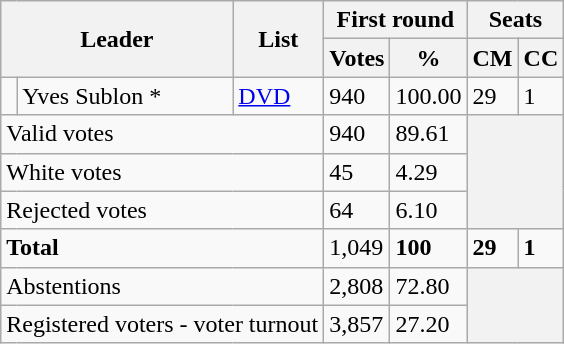<table class="wikitable">
<tr>
<th colspan="2" rowspan="2">Leader</th>
<th rowspan="2">List</th>
<th colspan="2">First round</th>
<th colspan="2">Seats</th>
</tr>
<tr>
<th>Votes</th>
<th>%</th>
<th>CM</th>
<th>CC</th>
</tr>
<tr>
<td bgcolor=></td>
<td>Yves Sublon *</td>
<td><a href='#'>DVD</a></td>
<td>940</td>
<td>100.00</td>
<td>29</td>
<td>1</td>
</tr>
<tr>
<td colspan="3">Valid votes</td>
<td>940</td>
<td>89.61</td>
<th colspan="2" rowspan="3"></th>
</tr>
<tr>
<td colspan="3">White votes</td>
<td>45</td>
<td>4.29</td>
</tr>
<tr>
<td colspan="3">Rejected votes</td>
<td>64</td>
<td>6.10</td>
</tr>
<tr>
<td colspan="3"><strong>Total</strong></td>
<td>1,049</td>
<td><strong>100</strong></td>
<td><strong>29</strong></td>
<td><strong>1</strong></td>
</tr>
<tr>
<td colspan="3">Abstentions</td>
<td>2,808</td>
<td>72.80</td>
<th colspan="2" rowspan="2"></th>
</tr>
<tr>
<td colspan="3">Registered voters - voter turnout</td>
<td>3,857</td>
<td>27.20</td>
</tr>
</table>
